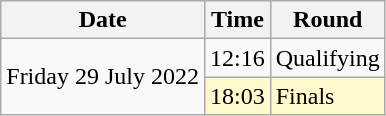<table class="wikitable">
<tr>
<th>Date</th>
<th>Time</th>
<th>Round</th>
</tr>
<tr>
<td rowspan=2>Friday 29 July 2022</td>
<td>12:16</td>
<td>Qualifying</td>
</tr>
<tr>
<td style=background:lemonchiffon>18:03</td>
<td style=background:lemonchiffon>Finals</td>
</tr>
</table>
